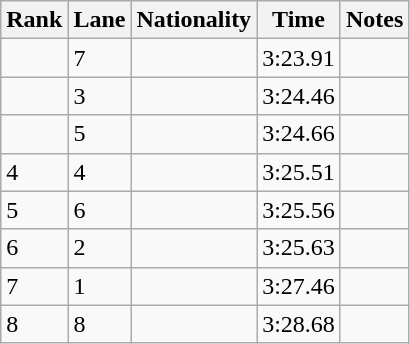<table class="wikitable">
<tr>
<th>Rank</th>
<th>Lane</th>
<th>Nationality</th>
<th>Time</th>
<th>Notes</th>
</tr>
<tr>
<td></td>
<td>7</td>
<td></td>
<td>3:23.91</td>
<td></td>
</tr>
<tr>
<td></td>
<td>3</td>
<td></td>
<td>3:24.46</td>
<td></td>
</tr>
<tr>
<td></td>
<td>5</td>
<td></td>
<td>3:24.66</td>
<td></td>
</tr>
<tr>
<td>4</td>
<td>4</td>
<td></td>
<td>3:25.51</td>
<td></td>
</tr>
<tr>
<td>5</td>
<td>6</td>
<td></td>
<td>3:25.56</td>
<td></td>
</tr>
<tr>
<td>6</td>
<td>2</td>
<td></td>
<td>3:25.63</td>
<td></td>
</tr>
<tr>
<td>7</td>
<td>1</td>
<td></td>
<td>3:27.46</td>
<td></td>
</tr>
<tr>
<td>8</td>
<td>8</td>
<td></td>
<td>3:28.68</td>
<td></td>
</tr>
</table>
